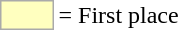<table style="background:transparent;">
<tr>
<td style="background-color:#ffffbf; border:1px solid #aaaaaa; width:2em;"></td>
<td>= First place</td>
</tr>
</table>
